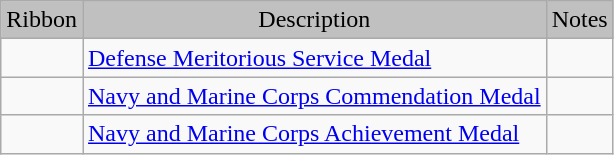<table class="wikitable">
<tr style="text-align:center; background:silver;">
<td>Ribbon</td>
<td style="background:silver; text-align:center;">Description</td>
<td style="background:silver; text-align:center;">Notes</td>
</tr>
<tr>
<td></td>
<td><a href='#'>Defense Meritorious Service Medal</a></td>
<td></td>
</tr>
<tr>
<td></td>
<td><a href='#'>Navy and Marine Corps Commendation Medal</a></td>
<td></td>
</tr>
<tr>
<td></td>
<td><a href='#'>Navy and Marine Corps Achievement Medal</a></td>
<td></td>
</tr>
</table>
